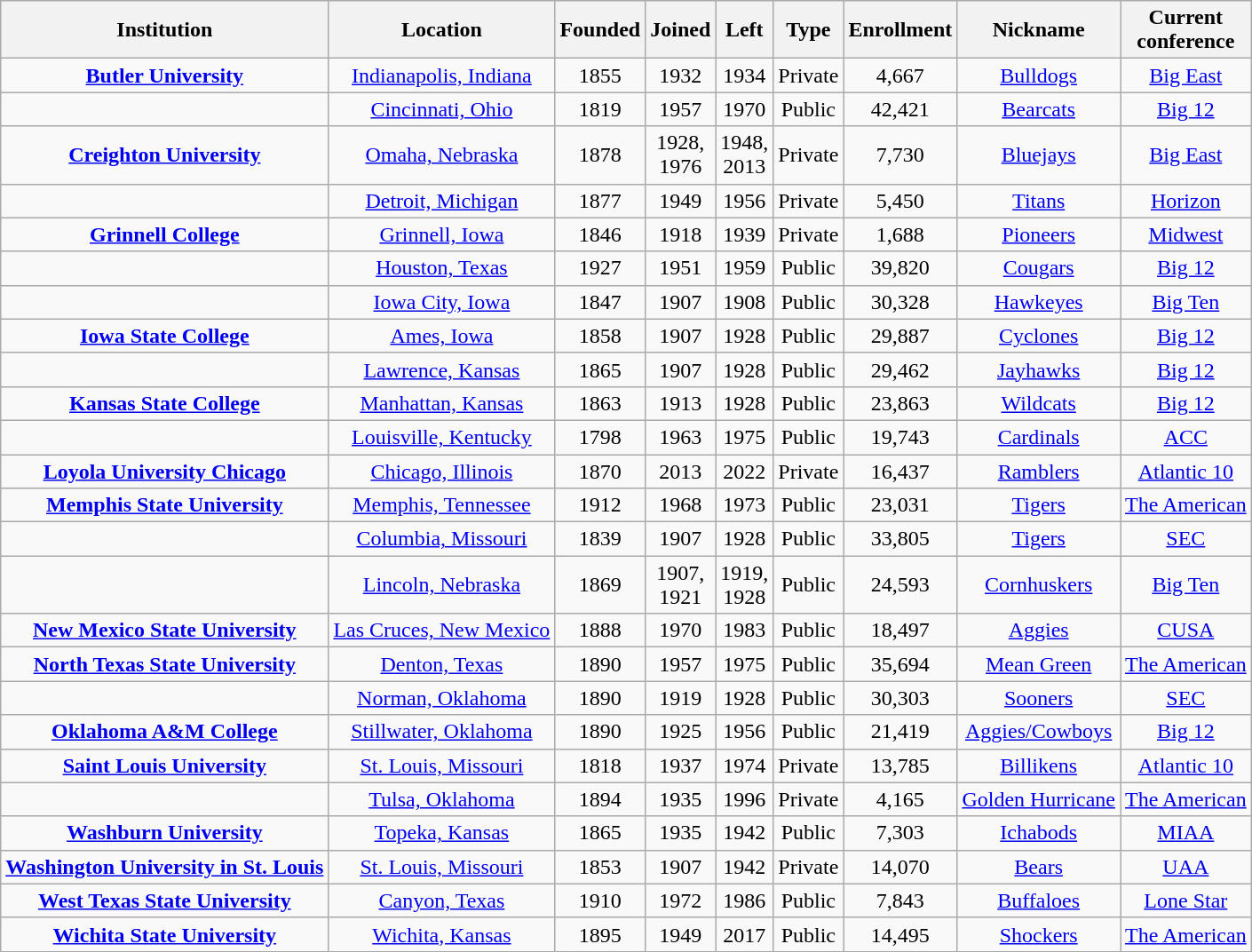<table class="wikitable sortable" style="text-align:center">
<tr>
<th>Institution</th>
<th>Location</th>
<th>Founded</th>
<th>Joined</th>
<th>Left</th>
<th>Type</th>
<th>Enrollment</th>
<th>Nickname</th>
<th>Current<br>conference</th>
</tr>
<tr>
<td><strong><a href='#'>Butler University</a></strong></td>
<td><a href='#'>Indianapolis, Indiana</a></td>
<td>1855</td>
<td>1932</td>
<td>1934</td>
<td>Private</td>
<td>4,667</td>
<td><a href='#'>Bulldogs</a></td>
<td><a href='#'>Big East</a></td>
</tr>
<tr>
<td></td>
<td><a href='#'>Cincinnati, Ohio</a></td>
<td>1819</td>
<td>1957</td>
<td>1970</td>
<td>Public</td>
<td>42,421</td>
<td><a href='#'>Bearcats</a></td>
<td><a href='#'>Big 12</a></td>
</tr>
<tr>
<td><strong><a href='#'>Creighton University</a></strong></td>
<td><a href='#'>Omaha, Nebraska</a></td>
<td>1878</td>
<td>1928,<br>1976</td>
<td>1948,<br>2013</td>
<td>Private</td>
<td>7,730</td>
<td><a href='#'>Bluejays</a></td>
<td><a href='#'>Big East</a></td>
</tr>
<tr>
<td></td>
<td><a href='#'>Detroit, Michigan</a></td>
<td>1877</td>
<td>1949</td>
<td>1956</td>
<td>Private</td>
<td>5,450</td>
<td><a href='#'>Titans</a></td>
<td><a href='#'>Horizon</a></td>
</tr>
<tr>
<td><strong><a href='#'>Grinnell College</a></strong></td>
<td><a href='#'>Grinnell, Iowa</a></td>
<td>1846</td>
<td>1918</td>
<td>1939</td>
<td>Private</td>
<td>1,688</td>
<td><a href='#'>Pioneers</a></td>
<td><a href='#'>Midwest</a></td>
</tr>
<tr>
<td></td>
<td><a href='#'>Houston, Texas</a></td>
<td>1927</td>
<td>1951</td>
<td>1959</td>
<td>Public</td>
<td>39,820</td>
<td><a href='#'>Cougars</a></td>
<td><a href='#'>Big 12</a></td>
</tr>
<tr>
<td></td>
<td><a href='#'>Iowa City, Iowa</a></td>
<td>1847</td>
<td>1907</td>
<td>1908</td>
<td>Public</td>
<td>30,328</td>
<td><a href='#'>Hawkeyes</a></td>
<td><a href='#'>Big Ten</a></td>
</tr>
<tr>
<td><strong><a href='#'>Iowa State College</a></strong></td>
<td><a href='#'>Ames, Iowa</a></td>
<td>1858</td>
<td>1907</td>
<td>1928</td>
<td>Public</td>
<td>29,887</td>
<td><a href='#'>Cyclones</a></td>
<td><a href='#'>Big 12</a></td>
</tr>
<tr>
<td></td>
<td><a href='#'>Lawrence, Kansas</a></td>
<td>1865</td>
<td>1907</td>
<td>1928</td>
<td>Public</td>
<td>29,462</td>
<td><a href='#'>Jayhawks</a></td>
<td><a href='#'>Big 12</a></td>
</tr>
<tr>
<td><strong><a href='#'>Kansas State College</a></strong></td>
<td><a href='#'>Manhattan, Kansas</a></td>
<td>1863</td>
<td>1913</td>
<td>1928</td>
<td>Public</td>
<td>23,863</td>
<td><a href='#'>Wildcats</a></td>
<td><a href='#'>Big 12</a></td>
</tr>
<tr>
<td></td>
<td><a href='#'>Louisville, Kentucky</a></td>
<td>1798</td>
<td>1963</td>
<td>1975</td>
<td>Public</td>
<td>19,743</td>
<td><a href='#'>Cardinals</a></td>
<td><a href='#'>ACC</a></td>
</tr>
<tr>
<td><strong><a href='#'>Loyola University Chicago</a></strong></td>
<td><a href='#'>Chicago, Illinois</a></td>
<td>1870</td>
<td>2013</td>
<td>2022</td>
<td>Private</td>
<td>16,437</td>
<td><a href='#'>Ramblers</a></td>
<td><a href='#'>Atlantic 10</a></td>
</tr>
<tr>
<td><strong><a href='#'>Memphis State University</a></strong></td>
<td><a href='#'>Memphis, Tennessee</a></td>
<td>1912</td>
<td>1968</td>
<td>1973</td>
<td>Public</td>
<td>23,031</td>
<td><a href='#'>Tigers</a></td>
<td><a href='#'>The American</a></td>
</tr>
<tr>
<td></td>
<td><a href='#'>Columbia, Missouri</a></td>
<td>1839</td>
<td>1907</td>
<td>1928</td>
<td>Public</td>
<td>33,805</td>
<td><a href='#'>Tigers</a></td>
<td><a href='#'>SEC</a></td>
</tr>
<tr>
<td></td>
<td><a href='#'>Lincoln, Nebraska</a></td>
<td>1869</td>
<td>1907,<br>1921</td>
<td>1919,<br>1928</td>
<td>Public</td>
<td>24,593</td>
<td><a href='#'>Cornhuskers</a></td>
<td><a href='#'>Big Ten</a></td>
</tr>
<tr>
<td><strong><a href='#'>New Mexico State University</a></strong></td>
<td><a href='#'>Las Cruces, New Mexico</a></td>
<td>1888</td>
<td>1970</td>
<td>1983</td>
<td>Public</td>
<td>18,497</td>
<td><a href='#'>Aggies</a></td>
<td><a href='#'>CUSA</a></td>
</tr>
<tr>
<td><strong><a href='#'>North Texas State University</a></strong></td>
<td><a href='#'>Denton, Texas</a></td>
<td>1890</td>
<td>1957</td>
<td>1975</td>
<td>Public</td>
<td>35,694</td>
<td><a href='#'>Mean Green</a></td>
<td><a href='#'>The American</a></td>
</tr>
<tr>
<td></td>
<td><a href='#'>Norman, Oklahoma</a></td>
<td>1890</td>
<td>1919</td>
<td>1928</td>
<td>Public</td>
<td>30,303</td>
<td><a href='#'>Sooners</a></td>
<td><a href='#'>SEC</a></td>
</tr>
<tr>
<td><strong><a href='#'>Oklahoma A&M College</a></strong></td>
<td><a href='#'>Stillwater, Oklahoma</a></td>
<td>1890</td>
<td>1925</td>
<td>1956</td>
<td>Public</td>
<td>21,419</td>
<td><a href='#'>Aggies/Cowboys</a></td>
<td><a href='#'>Big 12</a></td>
</tr>
<tr>
<td><strong><a href='#'>Saint Louis University</a></strong></td>
<td><a href='#'>St. Louis, Missouri</a></td>
<td>1818</td>
<td>1937</td>
<td>1974</td>
<td>Private</td>
<td>13,785</td>
<td><a href='#'>Billikens</a></td>
<td><a href='#'>Atlantic 10</a></td>
</tr>
<tr>
<td></td>
<td><a href='#'>Tulsa, Oklahoma</a></td>
<td>1894</td>
<td>1935</td>
<td>1996</td>
<td>Private</td>
<td>4,165</td>
<td><a href='#'>Golden Hurricane</a></td>
<td><a href='#'>The American</a></td>
</tr>
<tr>
<td><strong><a href='#'>Washburn University</a></strong></td>
<td><a href='#'>Topeka, Kansas</a></td>
<td>1865</td>
<td>1935</td>
<td>1942</td>
<td>Public</td>
<td>7,303</td>
<td><a href='#'>Ichabods</a></td>
<td><a href='#'>MIAA</a></td>
</tr>
<tr>
<td><strong><a href='#'>Washington University in St. Louis</a></strong></td>
<td><a href='#'>St. Louis, Missouri</a></td>
<td>1853</td>
<td>1907</td>
<td>1942</td>
<td>Private</td>
<td>14,070</td>
<td><a href='#'>Bears</a></td>
<td><a href='#'>UAA</a></td>
</tr>
<tr>
<td><strong><a href='#'>West Texas State University</a></strong></td>
<td><a href='#'>Canyon, Texas</a></td>
<td>1910</td>
<td>1972</td>
<td>1986</td>
<td>Public</td>
<td>7,843</td>
<td><a href='#'>Buffaloes</a></td>
<td><a href='#'>Lone Star</a></td>
</tr>
<tr>
<td><strong><a href='#'>Wichita State University</a></strong></td>
<td><a href='#'>Wichita, Kansas</a></td>
<td>1895</td>
<td>1949</td>
<td>2017</td>
<td>Public</td>
<td>14,495</td>
<td><a href='#'>Shockers</a></td>
<td><a href='#'>The American</a></td>
</tr>
</table>
